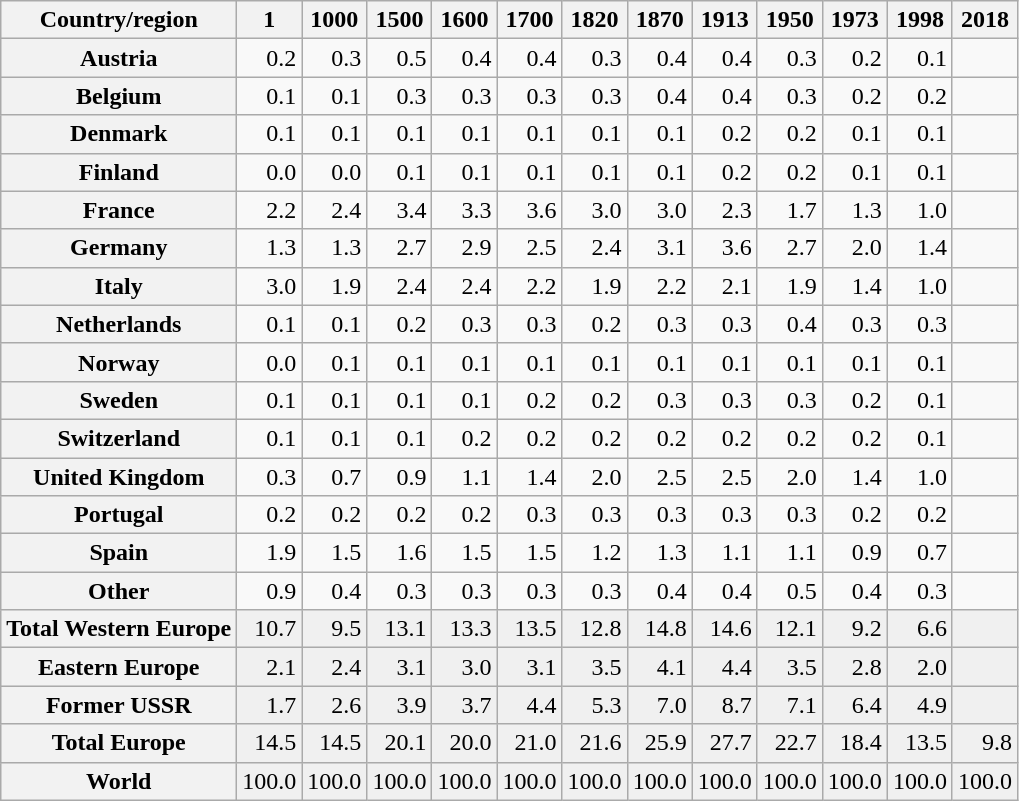<table class="wikitable sortable" style="text-align:right;">
<tr>
<th scope="col">Country/region</th>
<th scope="col">1</th>
<th scope="col">1000</th>
<th scope="col">1500</th>
<th scope="col">1600</th>
<th scope="col">1700</th>
<th scope="col">1820</th>
<th scope="col">1870</th>
<th scope="col">1913</th>
<th scope="col">1950</th>
<th scope="col">1973</th>
<th scope="col">1998</th>
<th scope="col">2018</th>
</tr>
<tr>
<th scope="row">Austria</th>
<td>0.2</td>
<td>0.3</td>
<td>0.5</td>
<td>0.4</td>
<td>0.4</td>
<td>0.3</td>
<td>0.4</td>
<td>0.4</td>
<td>0.3</td>
<td>0.2</td>
<td>0.1</td>
<td></td>
</tr>
<tr>
<th scope="row">Belgium</th>
<td>0.1</td>
<td>0.1</td>
<td>0.3</td>
<td>0.3</td>
<td>0.3</td>
<td>0.3</td>
<td>0.4</td>
<td>0.4</td>
<td>0.3</td>
<td>0.2</td>
<td>0.2</td>
<td></td>
</tr>
<tr>
<th scope="row">Denmark</th>
<td>0.1</td>
<td>0.1</td>
<td>0.1</td>
<td>0.1</td>
<td>0.1</td>
<td>0.1</td>
<td>0.1</td>
<td>0.2</td>
<td>0.2</td>
<td>0.1</td>
<td>0.1</td>
<td></td>
</tr>
<tr>
<th scope="row">Finland</th>
<td>0.0</td>
<td>0.0</td>
<td>0.1</td>
<td>0.1</td>
<td>0.1</td>
<td>0.1</td>
<td>0.1</td>
<td>0.2</td>
<td>0.2</td>
<td>0.1</td>
<td>0.1</td>
<td></td>
</tr>
<tr>
<th scope="row">France</th>
<td>2.2</td>
<td>2.4</td>
<td>3.4</td>
<td>3.3</td>
<td>3.6</td>
<td>3.0</td>
<td>3.0</td>
<td>2.3</td>
<td>1.7</td>
<td>1.3</td>
<td>1.0</td>
<td></td>
</tr>
<tr>
<th scope="row">Germany</th>
<td>1.3</td>
<td>1.3</td>
<td>2.7</td>
<td>2.9</td>
<td>2.5</td>
<td>2.4</td>
<td>3.1</td>
<td>3.6</td>
<td>2.7</td>
<td>2.0</td>
<td>1.4</td>
<td></td>
</tr>
<tr>
<th scope="row">Italy</th>
<td>3.0</td>
<td>1.9</td>
<td>2.4</td>
<td>2.4</td>
<td>2.2</td>
<td>1.9</td>
<td>2.2</td>
<td>2.1</td>
<td>1.9</td>
<td>1.4</td>
<td>1.0</td>
<td></td>
</tr>
<tr>
<th scope="row">Netherlands</th>
<td>0.1</td>
<td>0.1</td>
<td>0.2</td>
<td>0.3</td>
<td>0.3</td>
<td>0.2</td>
<td>0.3</td>
<td>0.3</td>
<td>0.4</td>
<td>0.3</td>
<td>0.3</td>
<td></td>
</tr>
<tr>
<th scope="row">Norway</th>
<td>0.0</td>
<td>0.1</td>
<td>0.1</td>
<td>0.1</td>
<td>0.1</td>
<td>0.1</td>
<td>0.1</td>
<td>0.1</td>
<td>0.1</td>
<td>0.1</td>
<td>0.1</td>
<td></td>
</tr>
<tr>
<th scope="row">Sweden</th>
<td>0.1</td>
<td>0.1</td>
<td>0.1</td>
<td>0.1</td>
<td>0.2</td>
<td>0.2</td>
<td>0.3</td>
<td>0.3</td>
<td>0.3</td>
<td>0.2</td>
<td>0.1</td>
<td></td>
</tr>
<tr>
<th scope="row">Switzerland</th>
<td>0.1</td>
<td>0.1</td>
<td>0.1</td>
<td>0.2</td>
<td>0.2</td>
<td>0.2</td>
<td>0.2</td>
<td>0.2</td>
<td>0.2</td>
<td>0.2</td>
<td>0.1</td>
<td></td>
</tr>
<tr>
<th scope="row">United Kingdom</th>
<td>0.3</td>
<td>0.7</td>
<td>0.9</td>
<td>1.1</td>
<td>1.4</td>
<td>2.0</td>
<td>2.5</td>
<td>2.5</td>
<td>2.0</td>
<td>1.4</td>
<td>1.0</td>
<td></td>
</tr>
<tr>
<th scope="row">Portugal</th>
<td>0.2</td>
<td>0.2</td>
<td>0.2</td>
<td>0.2</td>
<td>0.3</td>
<td>0.3</td>
<td>0.3</td>
<td>0.3</td>
<td>0.3</td>
<td>0.2</td>
<td>0.2</td>
<td></td>
</tr>
<tr>
<th scope="row">Spain</th>
<td>1.9</td>
<td>1.5</td>
<td>1.6</td>
<td>1.5</td>
<td>1.5</td>
<td>1.2</td>
<td>1.3</td>
<td>1.1</td>
<td>1.1</td>
<td>0.9</td>
<td>0.7</td>
<td></td>
</tr>
<tr>
<th scope="row">Other</th>
<td>0.9</td>
<td>0.4</td>
<td>0.3</td>
<td>0.3</td>
<td>0.3</td>
<td>0.3</td>
<td>0.4</td>
<td>0.4</td>
<td>0.5</td>
<td>0.4</td>
<td>0.3</td>
<td></td>
</tr>
<tr style="background-color:#f0f0f0">
<th scope="row">Total Western Europe</th>
<td>10.7</td>
<td>9.5</td>
<td>13.1</td>
<td>13.3</td>
<td>13.5</td>
<td>12.8</td>
<td>14.8</td>
<td>14.6</td>
<td>12.1</td>
<td>9.2</td>
<td>6.6</td>
<td></td>
</tr>
<tr style="background-color:#f0f0f0">
<th scope="row">Eastern Europe</th>
<td>2.1</td>
<td>2.4</td>
<td>3.1</td>
<td>3.0</td>
<td>3.1</td>
<td>3.5</td>
<td>4.1</td>
<td>4.4</td>
<td>3.5</td>
<td>2.8</td>
<td>2.0</td>
<td></td>
</tr>
<tr style="background-color:#f0f0f0">
<th scope="row">Former USSR</th>
<td>1.7</td>
<td>2.6</td>
<td>3.9</td>
<td>3.7</td>
<td>4.4</td>
<td>5.3</td>
<td>7.0</td>
<td>8.7</td>
<td>7.1</td>
<td>6.4</td>
<td>4.9</td>
<td></td>
</tr>
<tr style="background-color:#f0f0f0">
<th scope="row">Total Europe</th>
<td>14.5</td>
<td>14.5</td>
<td>20.1</td>
<td>20.0</td>
<td>21.0</td>
<td>21.6</td>
<td>25.9</td>
<td>27.7</td>
<td>22.7</td>
<td>18.4</td>
<td>13.5</td>
<td>9.8</td>
</tr>
<tr style="background-color:#f0f0f0">
<th scope="row">World</th>
<td>100.0</td>
<td>100.0</td>
<td>100.0</td>
<td>100.0</td>
<td>100.0</td>
<td>100.0</td>
<td>100.0</td>
<td>100.0</td>
<td>100.0</td>
<td>100.0</td>
<td>100.0</td>
<td>100.0</td>
</tr>
</table>
